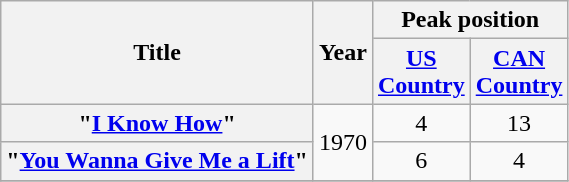<table class="wikitable plainrowheaders" style="text-align:center;">
<tr>
<th scope="col" rowspan = "2">Title</th>
<th scope="col" rowspan = "2">Year</th>
<th scope="col" colspan="2">Peak position</th>
</tr>
<tr>
<th><a href='#'>US<br>Country</a><br></th>
<th scope="col"><a href='#'>CAN<br>Country</a><br></th>
</tr>
<tr>
<th scope = "row">"<a href='#'>I Know How</a>"</th>
<td rowspan = "2">1970</td>
<td>4</td>
<td>13</td>
</tr>
<tr>
<th scope = "row">"<a href='#'>You Wanna Give Me a Lift</a>"</th>
<td>6</td>
<td>4</td>
</tr>
<tr>
</tr>
</table>
